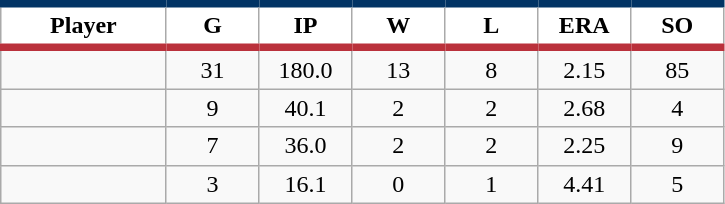<table class="wikitable sortable">
<tr>
<th style="background:#FFFFFF; border-top:#023465 5px solid; border-bottom:#ba313c 5px solid;" width="16%">Player</th>
<th style="background:#FFFFFF; border-top:#023465 5px solid; border-bottom:#ba313c 5px solid;" width="9%">G</th>
<th style="background:#FFFFFF; border-top:#023465 5px solid; border-bottom:#ba313c 5px solid;" width="9%">IP</th>
<th style="background:#FFFFFF; border-top:#023465 5px solid; border-bottom:#ba313c 5px solid;" width="9%">W</th>
<th style="background:#FFFFFF; border-top:#023465 5px solid; border-bottom:#ba313c 5px solid;" width="9%">L</th>
<th style="background:#FFFFFF; border-top:#023465 5px solid; border-bottom:#ba313c 5px solid;" width="9%">ERA</th>
<th style="background:#FFFFFF; border-top:#023465 5px solid; border-bottom:#ba313c 5px solid;" width="9%">SO</th>
</tr>
<tr align="center">
<td></td>
<td>31</td>
<td>180.0</td>
<td>13</td>
<td>8</td>
<td>2.15</td>
<td>85</td>
</tr>
<tr align="center">
<td></td>
<td>9</td>
<td>40.1</td>
<td>2</td>
<td>2</td>
<td>2.68</td>
<td>4</td>
</tr>
<tr align="center">
<td></td>
<td>7</td>
<td>36.0</td>
<td>2</td>
<td>2</td>
<td>2.25</td>
<td>9</td>
</tr>
<tr align="center">
<td></td>
<td>3</td>
<td>16.1</td>
<td>0</td>
<td>1</td>
<td>4.41</td>
<td>5</td>
</tr>
</table>
